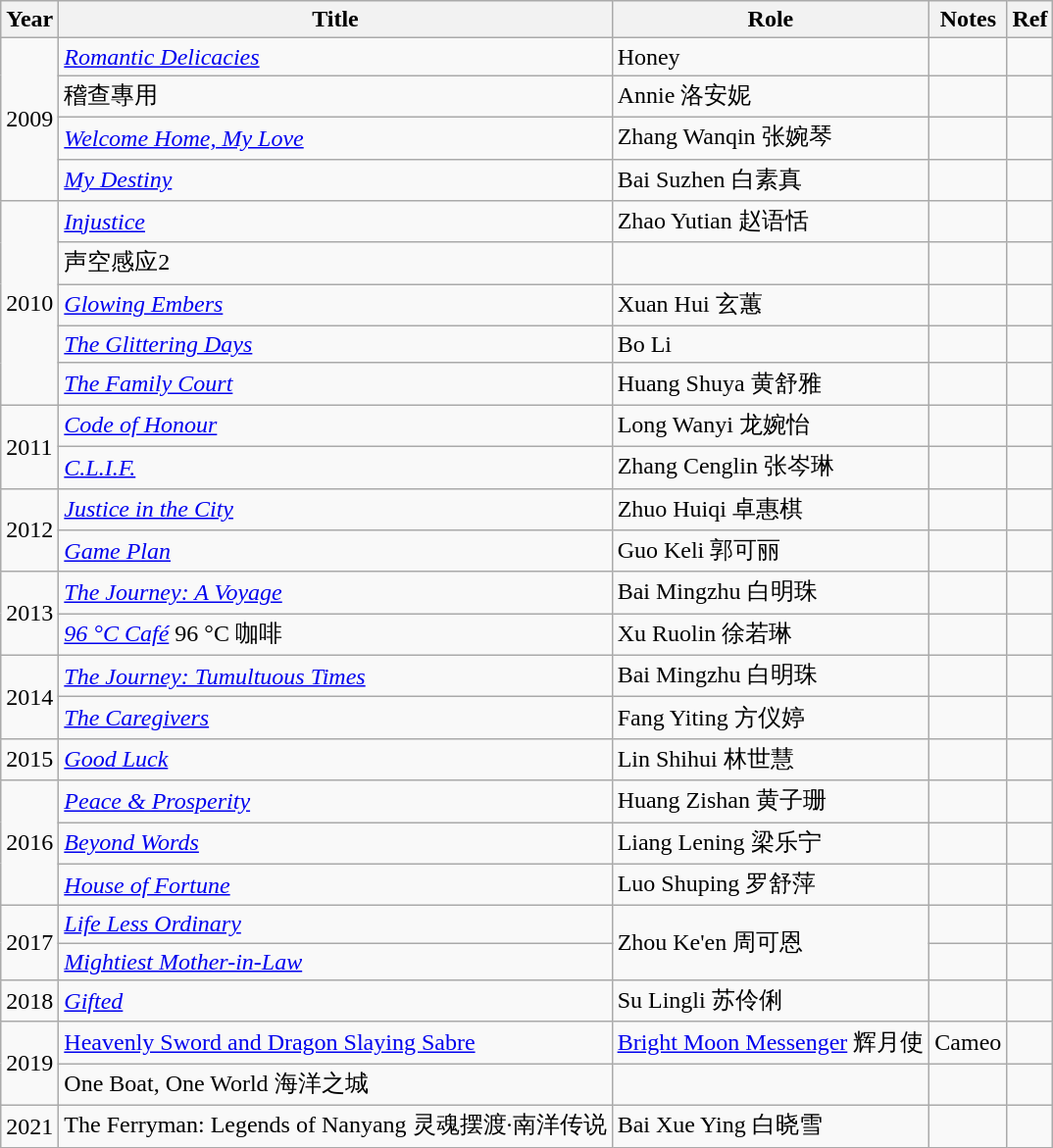<table class="wikitable">
<tr>
<th>Year</th>
<th>Title</th>
<th>Role</th>
<th>Notes</th>
<th>Ref</th>
</tr>
<tr>
<td rowspan="4">2009</td>
<td><em><a href='#'>Romantic Delicacies</a></em></td>
<td>Honey</td>
<td></td>
<td></td>
</tr>
<tr>
<td><em></em>稽查專用</td>
<td>Annie 洛安妮</td>
<td></td>
<td></td>
</tr>
<tr>
<td><em><a href='#'>Welcome Home, My Love</a></em></td>
<td>Zhang Wanqin 张婉琴</td>
<td></td>
<td></td>
</tr>
<tr>
<td><em><a href='#'>My Destiny</a></em></td>
<td>Bai Suzhen 白素真</td>
<td></td>
<td></td>
</tr>
<tr>
<td rowspan="5">2010</td>
<td><em><a href='#'>Injustice</a></em></td>
<td>Zhao Yutian 赵语恬</td>
<td></td>
<td></td>
</tr>
<tr>
<td><em></em> 声空感应2</td>
<td></td>
<td></td>
<td></td>
</tr>
<tr>
<td><em><a href='#'>Glowing Embers</a></em></td>
<td>Xuan Hui 玄蕙</td>
<td></td>
<td></td>
</tr>
<tr>
<td><em><a href='#'>The Glittering Days</a></em></td>
<td>Bo Li</td>
<td></td>
<td></td>
</tr>
<tr>
<td><em><a href='#'>The Family Court</a></em></td>
<td>Huang Shuya 黄舒雅</td>
<td></td>
<td></td>
</tr>
<tr>
<td rowspan="2">2011</td>
<td><em><a href='#'>Code of Honour</a></em></td>
<td>Long Wanyi 龙婉怡</td>
<td></td>
<td></td>
</tr>
<tr>
<td><em><a href='#'>C.L.I.F.</a></em></td>
<td>Zhang Cenglin 张岑琳</td>
<td></td>
<td></td>
</tr>
<tr>
<td rowspan="2">2012</td>
<td><em><a href='#'>Justice in the City</a></em></td>
<td>Zhuo Huiqi 卓惠棋</td>
<td></td>
<td></td>
</tr>
<tr>
<td><em><a href='#'>Game Plan</a></em></td>
<td>Guo Keli 郭可丽</td>
<td></td>
<td></td>
</tr>
<tr>
<td rowspan="2">2013</td>
<td><em><a href='#'>The Journey: A Voyage</a></em></td>
<td>Bai Mingzhu 白明珠</td>
<td></td>
<td></td>
</tr>
<tr>
<td><em><a href='#'>96 °C Café</a></em>  96 °C 咖啡</td>
<td>Xu Ruolin 徐若琳</td>
<td></td>
<td></td>
</tr>
<tr>
<td rowspan="2">2014</td>
<td><em><a href='#'>The Journey: Tumultuous Times</a></em></td>
<td>Bai Mingzhu 白明珠</td>
<td></td>
<td></td>
</tr>
<tr>
<td><em><a href='#'>The Caregivers</a></em></td>
<td>Fang Yiting 方仪婷</td>
<td></td>
<td></td>
</tr>
<tr>
<td rowspan="1">2015</td>
<td><em><a href='#'>Good Luck</a></em></td>
<td>Lin Shihui 林世慧</td>
<td></td>
<td></td>
</tr>
<tr>
<td rowspan="3">2016</td>
<td><em><a href='#'>Peace & Prosperity</a></em></td>
<td>Huang Zishan 黄子珊</td>
<td></td>
<td></td>
</tr>
<tr>
<td><em><a href='#'>Beyond Words</a></em></td>
<td>Liang Lening 梁乐宁</td>
<td></td>
<td></td>
</tr>
<tr>
<td><em><a href='#'>House of Fortune</a></em></td>
<td>Luo Shuping 罗舒萍</td>
<td></td>
<td></td>
</tr>
<tr>
<td rowspan="2">2017</td>
<td><em><a href='#'>Life Less Ordinary</a></em></td>
<td rowspan="2">Zhou Ke'en 周可恩</td>
<td></td>
<td></td>
</tr>
<tr>
<td><em><a href='#'>Mightiest Mother-in-Law</a></em></td>
<td></td>
<td></td>
</tr>
<tr>
<td rowspan="1">2018</td>
<td><em><a href='#'>Gifted</a></em></td>
<td>Su Lingli 苏伶俐</td>
<td></td>
<td></td>
</tr>
<tr>
<td rowspan="2">2019</td>
<td><a href='#'>Heavenly Sword and Dragon Slaying Sabre</a></td>
<td><a href='#'>Bright Moon Messenger</a> 辉月使</td>
<td>Cameo</td>
<td></td>
</tr>
<tr>
<td>One Boat, One World 海洋之城</td>
<td></td>
<td></td>
<td></td>
</tr>
<tr>
<td rowspan="1">2021</td>
<td>The Ferryman: Legends of Nanyang 灵魂摆渡·南洋传说</td>
<td>Bai Xue Ying 白晓雪</td>
<td></td>
<td></td>
</tr>
</table>
